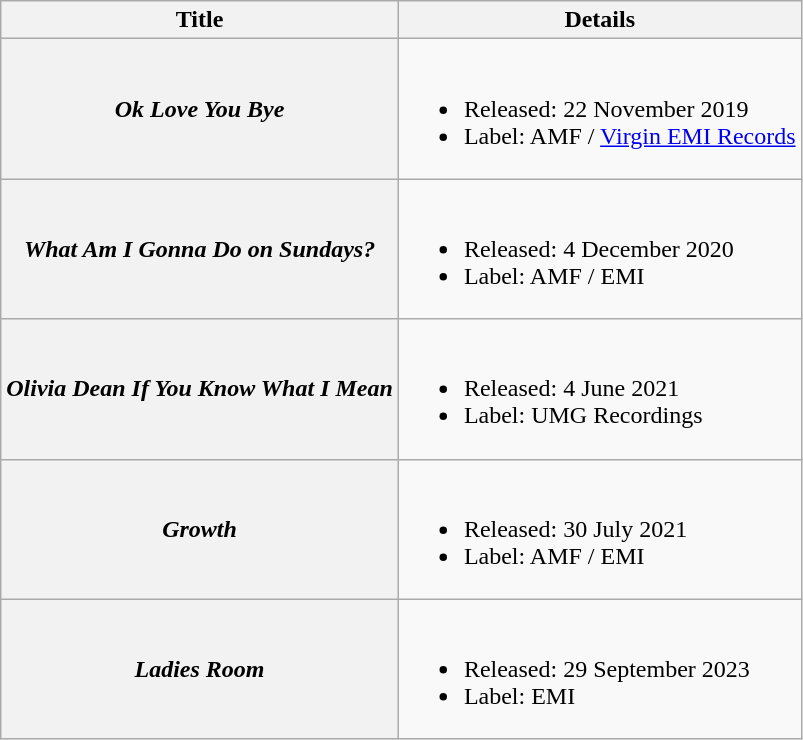<table class="wikitable plainrowheaders">
<tr>
<th>Title</th>
<th>Details</th>
</tr>
<tr>
<th scope="row"><em>Ok Love You Bye</em></th>
<td><br><ul><li>Released: 22 November 2019</li><li>Label: AMF / <a href='#'>Virgin EMI Records</a></li></ul></td>
</tr>
<tr>
<th scope="row"><em>What Am I Gonna Do on Sundays?</em></th>
<td><br><ul><li>Released: 4 December 2020</li><li>Label: AMF / EMI</li></ul></td>
</tr>
<tr>
<th scope="row"><em>Olivia Dean If You Know What I Mean</em></th>
<td><br><ul><li>Released: 4 June 2021</li><li>Label: UMG Recordings</li></ul></td>
</tr>
<tr>
<th scope="row"><em>Growth</em></th>
<td><br><ul><li>Released: 30 July 2021</li><li>Label: AMF / EMI</li></ul></td>
</tr>
<tr>
<th scope="row"><em>Ladies Room</em></th>
<td><br><ul><li>Released: 29 September 2023</li><li>Label: EMI</li></ul></td>
</tr>
</table>
